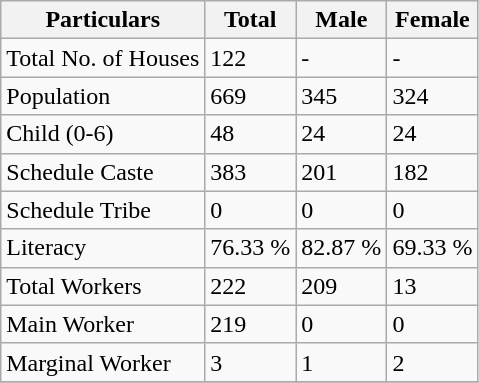<table class="wikitable sortable">
<tr>
<th>Particulars</th>
<th>Total</th>
<th>Male</th>
<th>Female</th>
</tr>
<tr>
<td>Total No. of Houses</td>
<td>122</td>
<td>-</td>
<td>-</td>
</tr>
<tr>
<td>Population</td>
<td>669</td>
<td>345</td>
<td>324</td>
</tr>
<tr>
<td>Child (0-6)</td>
<td>48</td>
<td>24</td>
<td>24</td>
</tr>
<tr>
<td>Schedule Caste</td>
<td>383</td>
<td>201</td>
<td>182</td>
</tr>
<tr>
<td>Schedule Tribe</td>
<td>0</td>
<td>0</td>
<td>0</td>
</tr>
<tr>
<td>Literacy</td>
<td>76.33 %</td>
<td>82.87 %</td>
<td>69.33 %</td>
</tr>
<tr>
<td>Total Workers</td>
<td>222</td>
<td>209</td>
<td>13</td>
</tr>
<tr>
<td>Main Worker</td>
<td>219</td>
<td>0</td>
<td>0</td>
</tr>
<tr>
<td>Marginal Worker</td>
<td>3</td>
<td>1</td>
<td>2</td>
</tr>
<tr>
</tr>
</table>
